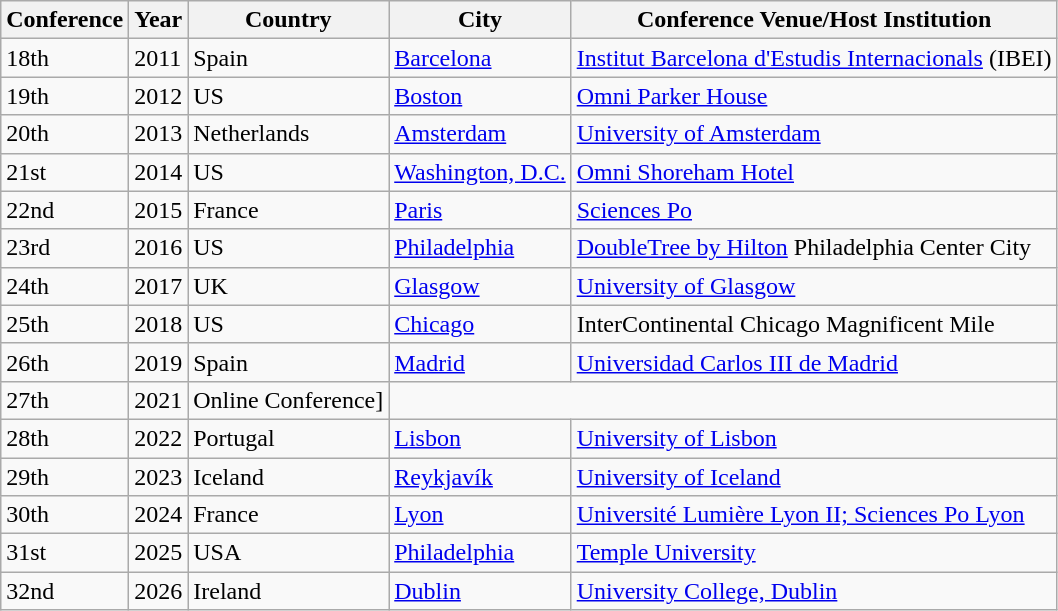<table class="wikitable">
<tr>
<th>Conference</th>
<th>Year</th>
<th>Country</th>
<th>City</th>
<th>Conference Venue/Host Institution</th>
</tr>
<tr>
<td>18th</td>
<td>2011</td>
<td>Spain</td>
<td><a href='#'>Barcelona</a></td>
<td><a href='#'>Institut Barcelona d'Estudis Internacionals</a> (IBEI)</td>
</tr>
<tr>
<td>19th</td>
<td>2012</td>
<td>US</td>
<td><a href='#'>Boston</a></td>
<td><a href='#'>Omni Parker House</a></td>
</tr>
<tr>
<td>20th</td>
<td>2013</td>
<td>Netherlands</td>
<td><a href='#'>Amsterdam</a></td>
<td><a href='#'>University of Amsterdam</a></td>
</tr>
<tr>
<td>21st</td>
<td>2014</td>
<td>US</td>
<td><a href='#'>Washington, D.C.</a></td>
<td><a href='#'>Omni Shoreham Hotel</a></td>
</tr>
<tr>
<td>22nd</td>
<td>2015</td>
<td>France</td>
<td><a href='#'>Paris</a></td>
<td><a href='#'>Sciences Po</a></td>
</tr>
<tr>
<td>23rd</td>
<td>2016</td>
<td>US</td>
<td><a href='#'>Philadelphia</a></td>
<td><a href='#'>DoubleTree by Hilton</a> Philadelphia Center City</td>
</tr>
<tr>
<td>24th</td>
<td>2017</td>
<td>UK</td>
<td><a href='#'>Glasgow</a></td>
<td><a href='#'>University of Glasgow</a></td>
</tr>
<tr>
<td>25th</td>
<td>2018</td>
<td>US</td>
<td><a href='#'>Chicago</a></td>
<td>InterContinental Chicago Magnificent Mile</td>
</tr>
<tr>
<td>26th</td>
<td>2019</td>
<td>Spain</td>
<td><a href='#'>Madrid</a></td>
<td><a href='#'>Universidad Carlos III de Madrid</a></td>
</tr>
<tr>
<td>27th</td>
<td>2021</td>
<td>Online Conference]</td>
</tr>
<tr>
<td>28th</td>
<td>2022</td>
<td>Portugal</td>
<td><a href='#'>Lisbon</a></td>
<td><a href='#'>University of Lisbon</a></td>
</tr>
<tr>
<td>29th</td>
<td>2023</td>
<td>Iceland</td>
<td><a href='#'>Reykjavík</a></td>
<td><a href='#'>University of Iceland</a></td>
</tr>
<tr>
<td>30th</td>
<td>2024</td>
<td>France</td>
<td><a href='#'>Lyon</a></td>
<td><a href='#'>Université Lumière Lyon II; Sciences Po Lyon</a></td>
</tr>
<tr>
<td>31st</td>
<td>2025</td>
<td>USA</td>
<td><a href='#'>Philadelphia</a></td>
<td><a href='#'>Temple University</a></td>
</tr>
<tr>
<td>32nd</td>
<td>2026</td>
<td>Ireland</td>
<td><a href='#'>Dublin</a></td>
<td><a href='#'>University College, Dublin</a></td>
</tr>
</table>
